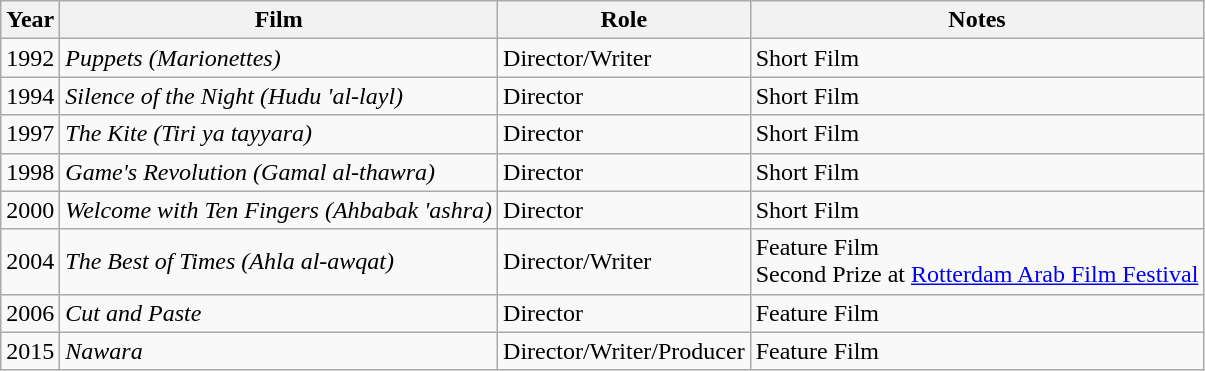<table class="wikitable">
<tr>
<th>Year</th>
<th>Film</th>
<th>Role</th>
<th>Notes</th>
</tr>
<tr>
<td>1992</td>
<td><em>Puppets (Marionettes)</em></td>
<td>Director/Writer</td>
<td>Short Film</td>
</tr>
<tr>
<td>1994</td>
<td><em>Silence of the Night (Hudu 'al-layl)</em></td>
<td>Director</td>
<td>Short Film</td>
</tr>
<tr>
<td>1997</td>
<td><em>The Kite (Tiri ya tayyara)</em></td>
<td>Director</td>
<td>Short Film</td>
</tr>
<tr>
<td>1998</td>
<td><em>Game's Revolution (Gamal al-thawra)</em></td>
<td>Director</td>
<td>Short Film</td>
</tr>
<tr>
<td>2000</td>
<td><em>Welcome with Ten Fingers (Ahbabak 'ashra)</em></td>
<td>Director</td>
<td>Short Film</td>
</tr>
<tr>
<td>2004</td>
<td><em>The Best of Times (Ahla al-awqat)</em></td>
<td>Director/Writer</td>
<td>Feature Film<br>Second Prize at <a href='#'>Rotterdam Arab Film Festival</a></td>
</tr>
<tr>
<td>2006</td>
<td><em>Cut and Paste</em></td>
<td>Director</td>
<td>Feature Film</td>
</tr>
<tr>
<td>2015</td>
<td><em>Nawara</em></td>
<td>Director/Writer/Producer</td>
<td>Feature Film</td>
</tr>
</table>
